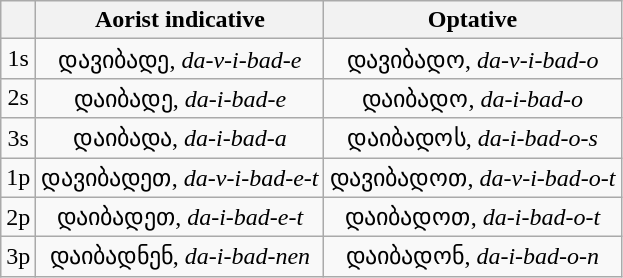<table class="wikitable" style="text-align:center;">
<tr>
<th> </th>
<th>Aorist indicative</th>
<th>Optative</th>
</tr>
<tr>
<td>1s</td>
<td>დავიბადე, <em>da-v-i-bad-e</em></td>
<td>დავიბადო, <em>da-v-i-bad-o</em></td>
</tr>
<tr>
<td>2s</td>
<td>დაიბადე, <em>da-i-bad-e</em></td>
<td>დაიბადო, <em>da-i-bad-o</em></td>
</tr>
<tr>
<td>3s</td>
<td>დაიბადა, <em>da-i-bad-a</em></td>
<td>დაიბადოს, <em>da-i-bad-o-s</em></td>
</tr>
<tr>
<td>1p</td>
<td>დავიბადეთ, <em>da-v-i-bad-e-t</em></td>
<td>დავიბადოთ, <em>da-v-i-bad-o-t</em></td>
</tr>
<tr>
<td>2p</td>
<td>დაიბადეთ, <em>da-i-bad-e-t</em></td>
<td>დაიბადოთ, <em>da-i-bad-o-t</em></td>
</tr>
<tr>
<td>3p</td>
<td>დაიბადნენ, <em>da-i-bad-nen</em></td>
<td>დაიბადონ, <em>da-i-bad-o-n</em></td>
</tr>
</table>
